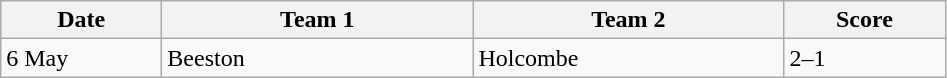<table class="wikitable" style="font-size: 100%">
<tr>
<th width=100>Date</th>
<th width=200>Team 1</th>
<th width=200>Team 2</th>
<th width=100>Score</th>
</tr>
<tr>
<td>6 May</td>
<td>Beeston</td>
<td>Holcombe</td>
<td>2–1</td>
</tr>
</table>
